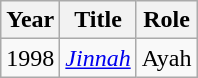<table class="wikitable sortable plainrowheaders">
<tr style="text-align:center;">
<th scope="col">Year</th>
<th scope="col">Title</th>
<th scope="col">Role</th>
</tr>
<tr>
<td>1998</td>
<td><em><a href='#'>Jinnah</a></em></td>
<td>Ayah</td>
</tr>
</table>
